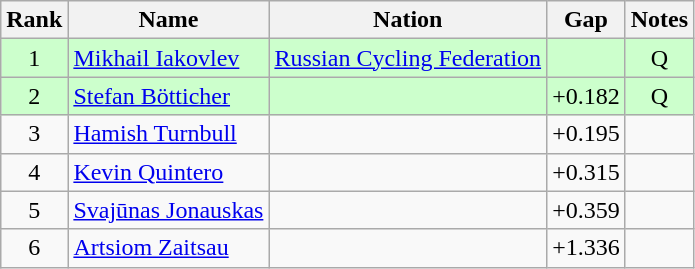<table class="wikitable sortable" style="text-align:center">
<tr>
<th>Rank</th>
<th>Name</th>
<th>Nation</th>
<th>Gap</th>
<th>Notes</th>
</tr>
<tr bgcolor=ccffcc>
<td>1</td>
<td align=left><a href='#'>Mikhail Iakovlev</a></td>
<td align=left><a href='#'>Russian Cycling Federation</a></td>
<td></td>
<td>Q</td>
</tr>
<tr bgcolor=ccffcc>
<td>2</td>
<td align=left><a href='#'>Stefan Bötticher</a></td>
<td align=left></td>
<td>+0.182</td>
<td>Q</td>
</tr>
<tr>
<td>3</td>
<td align=left><a href='#'>Hamish Turnbull</a></td>
<td align=left></td>
<td>+0.195</td>
<td></td>
</tr>
<tr>
<td>4</td>
<td align=left><a href='#'>Kevin Quintero</a></td>
<td align=left></td>
<td>+0.315</td>
<td></td>
</tr>
<tr>
<td>5</td>
<td align=left><a href='#'>Svajūnas Jonauskas</a></td>
<td align=left></td>
<td>+0.359</td>
<td></td>
</tr>
<tr>
<td>6</td>
<td align=left><a href='#'>Artsiom Zaitsau</a></td>
<td align=left></td>
<td>+1.336</td>
<td></td>
</tr>
</table>
